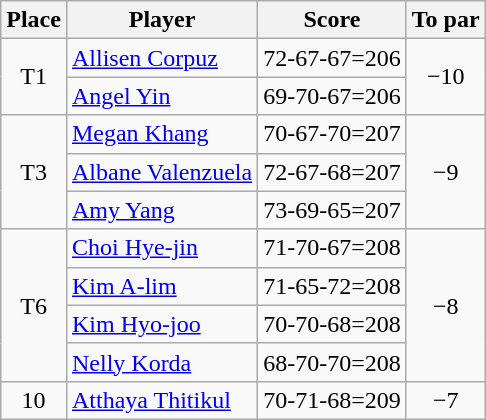<table class="wikitable">
<tr>
<th>Place</th>
<th>Player</th>
<th>Score</th>
<th>To par</th>
</tr>
<tr>
<td rowspan=2 align=center>T1</td>
<td> <a href='#'>Allisen Corpuz</a></td>
<td>72-67-67=206</td>
<td rowspan=2 align=center>−10</td>
</tr>
<tr>
<td> <a href='#'>Angel Yin</a></td>
<td>69-70-67=206</td>
</tr>
<tr>
<td rowspan=3 align=center>T3</td>
<td> <a href='#'>Megan Khang</a></td>
<td>70-67-70=207</td>
<td rowspan=3 align=center>−9</td>
</tr>
<tr>
<td> <a href='#'>Albane Valenzuela</a></td>
<td>72-67-68=207</td>
</tr>
<tr>
<td> <a href='#'>Amy Yang</a></td>
<td>73-69-65=207</td>
</tr>
<tr>
<td rowspan=4 align=center>T6</td>
<td> <a href='#'>Choi Hye-jin</a></td>
<td>71-70-67=208</td>
<td rowspan=4 align=center>−8</td>
</tr>
<tr>
<td> <a href='#'>Kim A-lim</a></td>
<td>71-65-72=208</td>
</tr>
<tr>
<td> <a href='#'>Kim Hyo-joo</a></td>
<td>70-70-68=208</td>
</tr>
<tr>
<td> <a href='#'>Nelly Korda</a></td>
<td>68-70-70=208</td>
</tr>
<tr>
<td align=center>10</td>
<td> <a href='#'>Atthaya Thitikul</a></td>
<td>70-71-68=209</td>
<td align=center>−7</td>
</tr>
</table>
